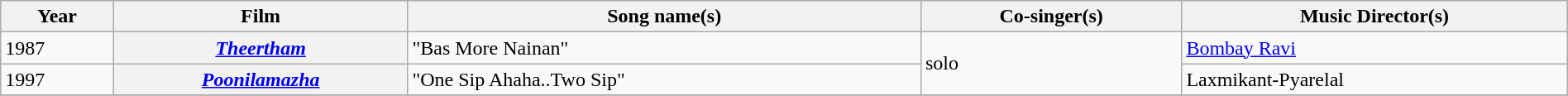<table class="wikitable sortable" style="width:100%;">
<tr>
<th>Year</th>
<th>Film</th>
<th>Song name(s)</th>
<th>Co-singer(s)</th>
<th>Music Director(s)</th>
</tr>
<tr>
<td>1987</td>
<th><em><a href='#'>Theertham</a></em></th>
<td>"Bas More Nainan"</td>
<td rowspan=2>solo</td>
<td><a href='#'>Bombay Ravi</a></td>
</tr>
<tr>
<td>1997</td>
<th><em><a href='#'>Poonilamazha</a></em></th>
<td>"One Sip Ahaha..Two Sip"</td>
<td>Laxmikant-Pyarelal</td>
</tr>
<tr>
</tr>
</table>
